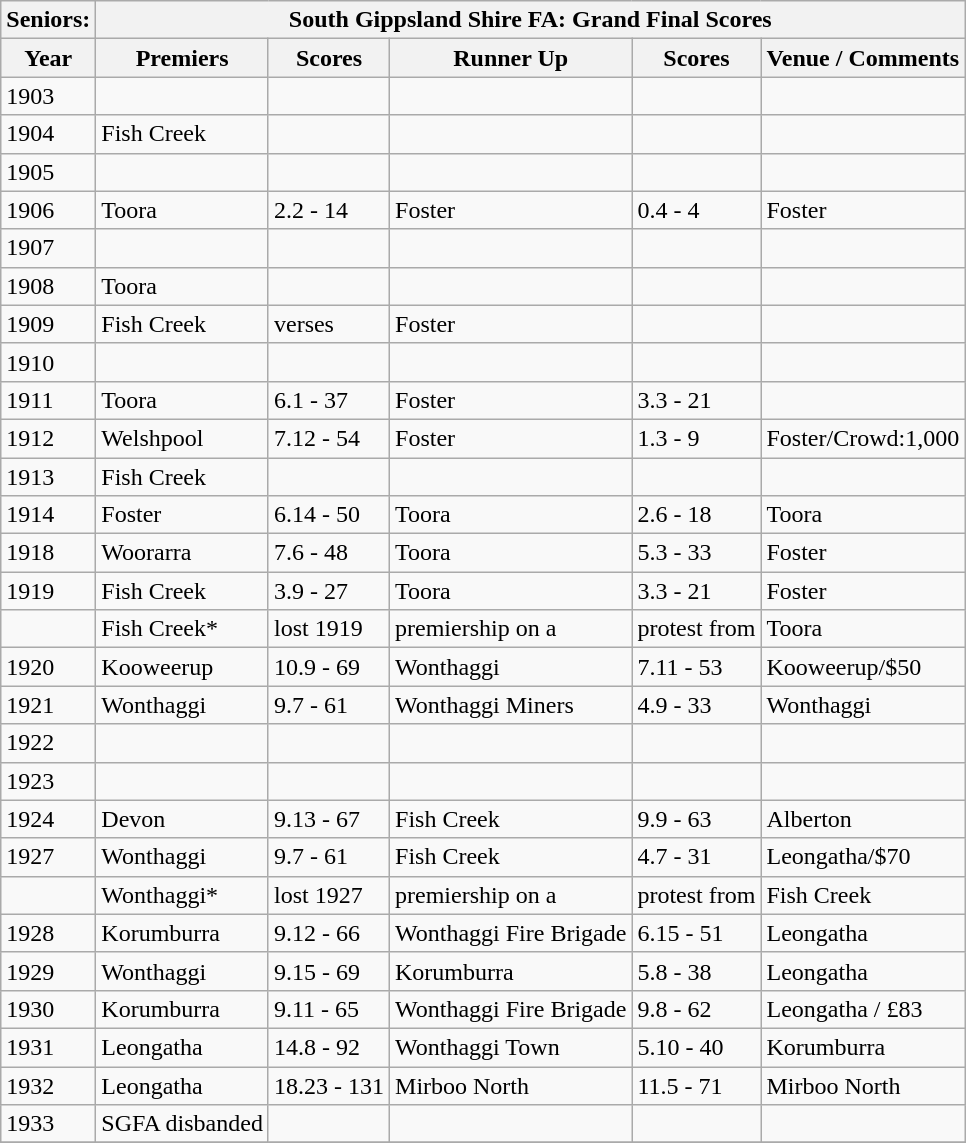<table class="wikitable collapsible collapsed">
<tr>
<th>Seniors:</th>
<th colspan=9>South Gippsland Shire FA: Grand Final Scores</th>
</tr>
<tr>
<th>Year</th>
<th>Premiers</th>
<th>Scores</th>
<th>Runner Up</th>
<th>Scores</th>
<th>Venue / Comments</th>
</tr>
<tr>
<td>1903</td>
<td></td>
<td></td>
<td></td>
<td></td>
<td></td>
</tr>
<tr>
<td>1904</td>
<td>Fish Creek</td>
<td></td>
<td></td>
<td></td>
<td></td>
</tr>
<tr>
<td>1905</td>
<td></td>
<td></td>
<td></td>
<td></td>
<td></td>
</tr>
<tr>
<td>1906</td>
<td>Toora</td>
<td>2.2 - 14</td>
<td>Foster</td>
<td>0.4 - 4</td>
<td>Foster</td>
</tr>
<tr>
<td>1907</td>
<td></td>
<td></td>
<td></td>
<td></td>
<td></td>
</tr>
<tr>
<td>1908</td>
<td>Toora</td>
<td></td>
<td></td>
<td></td>
<td></td>
</tr>
<tr>
<td>1909</td>
<td>Fish Creek</td>
<td>verses</td>
<td>Foster</td>
<td></td>
<td></td>
</tr>
<tr>
<td>1910</td>
<td></td>
<td></td>
<td></td>
<td></td>
<td></td>
</tr>
<tr>
<td>1911</td>
<td>Toora</td>
<td>6.1 - 37</td>
<td>Foster</td>
<td>3.3 - 21</td>
<td></td>
</tr>
<tr>
<td>1912</td>
<td>Welshpool</td>
<td>7.12 - 54</td>
<td>Foster</td>
<td>1.3 - 9</td>
<td>Foster/Crowd:1,000</td>
</tr>
<tr>
<td>1913</td>
<td>Fish Creek</td>
<td></td>
<td></td>
<td></td>
<td></td>
</tr>
<tr>
<td>1914</td>
<td>Foster</td>
<td>6.14 - 50</td>
<td>Toora</td>
<td>2.6 - 18</td>
<td>Toora</td>
</tr>
<tr>
<td>1918</td>
<td>Woorarra</td>
<td>7.6 - 48</td>
<td>Toora</td>
<td>5.3 - 33</td>
<td>Foster</td>
</tr>
<tr>
<td>1919</td>
<td>Fish Creek</td>
<td>3.9 - 27</td>
<td>Toora</td>
<td>3.3 - 21</td>
<td>Foster</td>
</tr>
<tr>
<td></td>
<td>Fish Creek*</td>
<td>lost 1919</td>
<td>premiership on a</td>
<td>protest from</td>
<td>Toora</td>
</tr>
<tr>
<td>1920</td>
<td>Kooweerup</td>
<td>10.9 - 69</td>
<td>Wonthaggi</td>
<td>7.11 - 53</td>
<td>Kooweerup/$50</td>
</tr>
<tr>
<td>1921</td>
<td>Wonthaggi</td>
<td>9.7 - 61</td>
<td>Wonthaggi Miners</td>
<td>4.9 - 33</td>
<td>Wonthaggi</td>
</tr>
<tr>
<td>1922</td>
<td></td>
<td></td>
<td></td>
<td></td>
<td></td>
</tr>
<tr>
<td>1923</td>
<td></td>
<td></td>
<td></td>
<td></td>
<td></td>
</tr>
<tr>
<td>1924</td>
<td>Devon</td>
<td>9.13 - 67</td>
<td>Fish Creek</td>
<td>9.9 - 63</td>
<td>Alberton</td>
</tr>
<tr>
<td>1927</td>
<td>Wonthaggi</td>
<td>9.7 - 61</td>
<td>Fish Creek</td>
<td>4.7 - 31</td>
<td>Leongatha/$70</td>
</tr>
<tr>
<td></td>
<td>Wonthaggi*</td>
<td>lost 1927</td>
<td>premiership on a</td>
<td>protest from</td>
<td>Fish Creek</td>
</tr>
<tr>
<td>1928</td>
<td>Korumburra</td>
<td>9.12 - 66</td>
<td>Wonthaggi Fire Brigade</td>
<td>6.15 - 51</td>
<td>Leongatha</td>
</tr>
<tr>
<td>1929</td>
<td>Wonthaggi</td>
<td>9.15 - 69</td>
<td>Korumburra</td>
<td>5.8 - 38</td>
<td>Leongatha</td>
</tr>
<tr>
<td>1930</td>
<td>Korumburra</td>
<td>9.11 - 65</td>
<td>Wonthaggi Fire Brigade</td>
<td>9.8 - 62</td>
<td>Leongatha / £83</td>
</tr>
<tr>
<td>1931</td>
<td>Leongatha</td>
<td>14.8 - 92</td>
<td>Wonthaggi Town</td>
<td>5.10 - 40</td>
<td>Korumburra</td>
</tr>
<tr>
<td>1932</td>
<td>Leongatha</td>
<td>18.23 - 131</td>
<td>Mirboo North</td>
<td>11.5 - 71</td>
<td>Mirboo North</td>
</tr>
<tr>
<td>1933</td>
<td>SGFA disbanded</td>
<td></td>
<td></td>
<td></td>
<td></td>
</tr>
<tr>
</tr>
</table>
